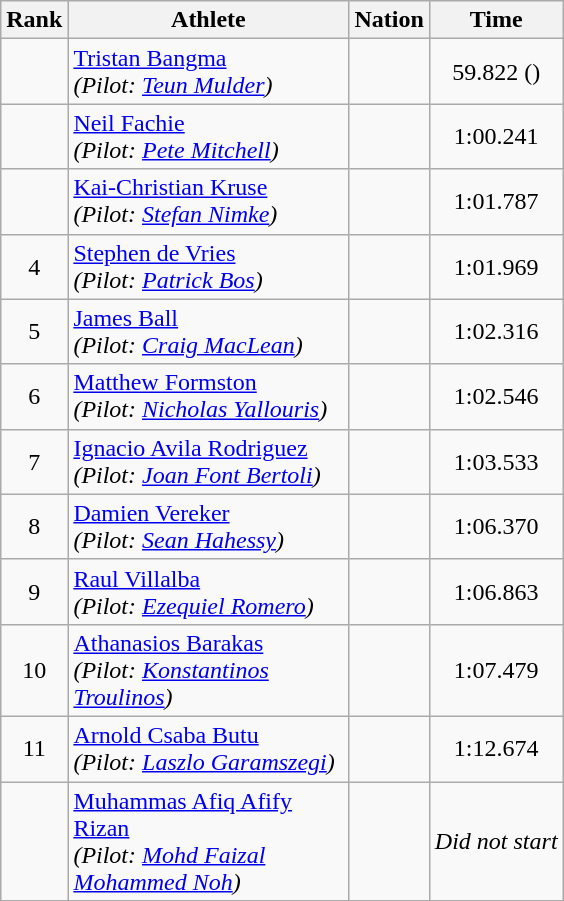<table class="wikitable sortable">
<tr>
<th width=20>Rank</th>
<th width=180>Athlete</th>
<th>Nation</th>
<th>Time</th>
</tr>
<tr>
<td align="center"></td>
<td><a href='#'>Tristan Bangma</a><br><em>(Pilot: <a href='#'>Teun Mulder</a>)</em></td>
<td></td>
<td align="center">59.822 ()</td>
</tr>
<tr>
<td align="center"></td>
<td><a href='#'>Neil Fachie</a><br><em>(Pilot: <a href='#'>Pete Mitchell</a>)</em></td>
<td></td>
<td align="center">1:00.241</td>
</tr>
<tr>
<td align="center"></td>
<td><a href='#'>Kai-Christian Kruse</a><br><em>(Pilot: <a href='#'>Stefan Nimke</a>)</em></td>
<td></td>
<td align="center">1:01.787</td>
</tr>
<tr>
<td align="center">4</td>
<td><a href='#'>Stephen de Vries</a><br><em>(Pilot: <a href='#'>Patrick Bos</a>)</em></td>
<td></td>
<td align="center">1:01.969</td>
</tr>
<tr>
<td align="center">5</td>
<td><a href='#'>James Ball</a><br><em>(Pilot: <a href='#'>Craig MacLean</a>)</em></td>
<td></td>
<td align="center">1:02.316</td>
</tr>
<tr>
<td align="center">6</td>
<td><a href='#'>Matthew Formston</a><br><em>(Pilot: <a href='#'>Nicholas Yallouris</a>)</em></td>
<td></td>
<td align="center">1:02.546</td>
</tr>
<tr>
<td align="center">7</td>
<td><a href='#'>Ignacio Avila Rodriguez</a><br><em>(Pilot: <a href='#'>Joan Font Bertoli</a>)</em></td>
<td></td>
<td align="center">1:03.533</td>
</tr>
<tr>
<td align="center">8</td>
<td><a href='#'>Damien Vereker</a><br><em>(Pilot: <a href='#'>Sean Hahessy</a>)</em></td>
<td></td>
<td align="center">1:06.370</td>
</tr>
<tr>
<td align="center">9</td>
<td><a href='#'>Raul Villalba</a><br><em>(Pilot: <a href='#'>Ezequiel Romero</a>)</em></td>
<td></td>
<td align="center">1:06.863</td>
</tr>
<tr>
<td align="center">10</td>
<td><a href='#'>Athanasios Barakas</a><br><em>(Pilot: <a href='#'>Konstantinos Troulinos</a>)</em></td>
<td></td>
<td align="center">1:07.479</td>
</tr>
<tr>
<td align="center">11</td>
<td><a href='#'>Arnold Csaba Butu</a><br><em>(Pilot: <a href='#'>Laszlo Garamszegi</a>)</em></td>
<td></td>
<td align="center">1:12.674</td>
</tr>
<tr>
<td align="center"></td>
<td><a href='#'>Muhammas Afiq Afify Rizan</a><br><em>(Pilot: <a href='#'>Mohd Faizal Mohammed Noh</a>)</em></td>
<td></td>
<td align="center"><em>Did not start</em></td>
</tr>
</table>
